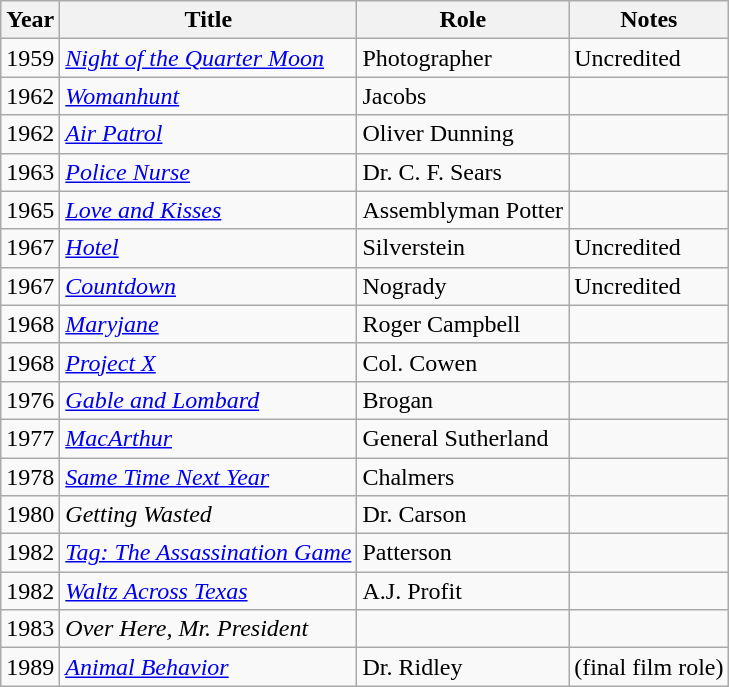<table class="wikitable">
<tr>
<th>Year</th>
<th>Title</th>
<th>Role</th>
<th>Notes</th>
</tr>
<tr>
<td>1959</td>
<td><em><a href='#'>Night of the Quarter Moon</a></em></td>
<td>Photographer</td>
<td>Uncredited</td>
</tr>
<tr>
<td>1962</td>
<td><em><a href='#'>Womanhunt</a></em></td>
<td>Jacobs</td>
<td></td>
</tr>
<tr>
<td>1962</td>
<td><em><a href='#'>Air Patrol</a></em></td>
<td>Oliver Dunning</td>
<td></td>
</tr>
<tr>
<td>1963</td>
<td><em><a href='#'>Police Nurse</a></em></td>
<td>Dr. C. F. Sears</td>
<td></td>
</tr>
<tr>
<td>1965</td>
<td><em><a href='#'>Love and Kisses</a></em></td>
<td>Assemblyman Potter</td>
<td></td>
</tr>
<tr>
<td>1967</td>
<td><em><a href='#'>Hotel</a></em></td>
<td>Silverstein</td>
<td>Uncredited</td>
</tr>
<tr>
<td>1967</td>
<td><em><a href='#'>Countdown</a></em></td>
<td>Nogrady</td>
<td>Uncredited</td>
</tr>
<tr>
<td>1968</td>
<td><em><a href='#'>Maryjane</a></em></td>
<td>Roger Campbell</td>
<td></td>
</tr>
<tr>
<td>1968</td>
<td><em><a href='#'>Project X</a></em></td>
<td>Col. Cowen</td>
<td></td>
</tr>
<tr>
<td>1976</td>
<td><em><a href='#'>Gable and Lombard</a></em></td>
<td>Brogan</td>
<td></td>
</tr>
<tr>
<td>1977</td>
<td><em><a href='#'>MacArthur</a></em></td>
<td>General Sutherland</td>
<td></td>
</tr>
<tr>
<td>1978</td>
<td><em><a href='#'>Same Time Next Year</a></em></td>
<td>Chalmers</td>
<td></td>
</tr>
<tr>
<td>1980</td>
<td><em>Getting Wasted</em></td>
<td>Dr. Carson</td>
<td></td>
</tr>
<tr>
<td>1982</td>
<td><em><a href='#'>Tag: The Assassination Game</a></em></td>
<td>Patterson</td>
<td></td>
</tr>
<tr>
<td>1982</td>
<td><em><a href='#'>Waltz Across Texas</a></em></td>
<td>A.J. Profit</td>
<td></td>
</tr>
<tr>
<td>1983</td>
<td><em>Over Here, Mr. President</em></td>
<td></td>
<td></td>
</tr>
<tr>
<td>1989</td>
<td><em><a href='#'>Animal Behavior</a></em></td>
<td>Dr. Ridley</td>
<td>(final film role)</td>
</tr>
</table>
